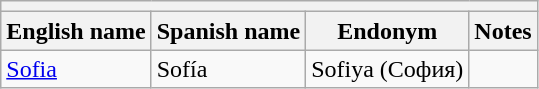<table class="wikitable sortable">
<tr>
<th colspan="4"></th>
</tr>
<tr>
<th>English name</th>
<th>Spanish name</th>
<th>Endonym</th>
<th>Notes</th>
</tr>
<tr>
<td><a href='#'>Sofia</a></td>
<td>Sofía</td>
<td>Sofiya (София)</td>
<td></td>
</tr>
</table>
